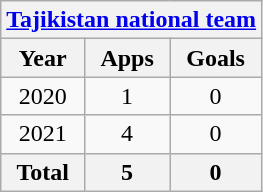<table class="wikitable" style="text-align:center">
<tr>
<th colspan=3><a href='#'>Tajikistan national team</a></th>
</tr>
<tr>
<th>Year</th>
<th>Apps</th>
<th>Goals</th>
</tr>
<tr>
<td>2020</td>
<td>1</td>
<td>0</td>
</tr>
<tr>
<td>2021</td>
<td>4</td>
<td>0</td>
</tr>
<tr>
<th>Total</th>
<th>5</th>
<th>0</th>
</tr>
</table>
